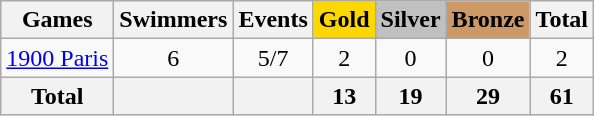<table class="wikitable sortable" style="text-align:center">
<tr>
<th>Games</th>
<th>Swimmers</th>
<th>Events</th>
<th style="background-color:gold;">Gold</th>
<th style="background-color:silver;">Silver</th>
<th style="background-color:#c96;">Bronze</th>
<th>Total</th>
</tr>
<tr>
<td align=left><a href='#'>1900 Paris</a></td>
<td>6</td>
<td>5/7</td>
<td>2</td>
<td>0</td>
<td>0</td>
<td>2</td>
</tr>
<tr>
<th>Total</th>
<th></th>
<th></th>
<th>13</th>
<th>19</th>
<th>29</th>
<th>61</th>
</tr>
</table>
